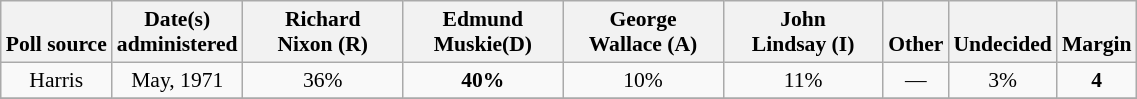<table class="wikitable sortable" style="text-align:center;font-size:90%;line-height:17px">
<tr valign= bottom>
<th>Poll source</th>
<th>Date(s)<br>administered</th>
<th class="unsortable" style="width:100px;">Richard<br>Nixon (R)</th>
<th class="unsortable" style="width:100px;">Edmund<br>Muskie(D)</th>
<th class="unsortable" style="width:100px;">George<br>Wallace (A) </th>
<th class="unsortable" style="width:100px;">John<br>Lindsay (I)</th>
<th class="unsortable">Other</th>
<th class="unsortable">Undecided</th>
<th>Margin</th>
</tr>
<tr>
<td align="center">Harris</td>
<td>May, 1971</td>
<td align="center">36%</td>
<td><strong>40%</strong></td>
<td align="center">10%</td>
<td align="center">11%</td>
<td align="center">—</td>
<td align="center">3%</td>
<td><strong>4</strong></td>
</tr>
<tr>
</tr>
</table>
